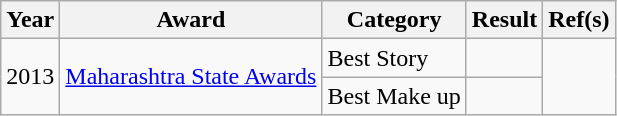<table class="wikitable">
<tr>
<th>Year</th>
<th>Award</th>
<th>Category</th>
<th>Result</th>
<th>Ref(s)</th>
</tr>
<tr>
<td rowspan="2">2013</td>
<td rowspan="2"><a href='#'>Maharashtra State Awards</a></td>
<td>Best Story</td>
<td></td>
<td rowspan="2"></td>
</tr>
<tr>
<td>Best Make up</td>
<td></td>
</tr>
</table>
